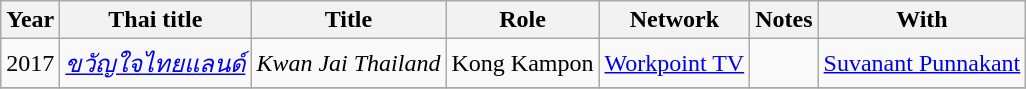<table class="wikitable" style="font-size: 100%;">
<tr>
<th>Year</th>
<th>Thai title</th>
<th>Title</th>
<th>Role</th>
<th>Network</th>
<th>Notes</th>
<th>With</th>
</tr>
<tr>
<td>2017</td>
<td><em><a href='#'>ขวัญใจไทยแลนด์</a></em></td>
<td><em>Kwan Jai Thailand</em></td>
<td>Kong Kampon</td>
<td><a href='#'>Workpoint TV</a></td>
<td></td>
<td><a href='#'>Suvanant Punnakant</a></td>
</tr>
<tr>
</tr>
</table>
